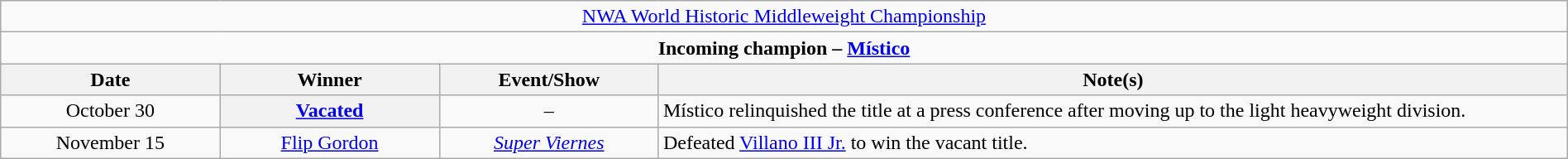<table class="wikitable" style="text-align:center; width:100%;">
<tr>
<td colspan="4" style="text-align: center;"><a href='#'>NWA World Historic Middleweight Championship</a></td>
</tr>
<tr>
<td colspan="4" style="text-align: center;"><strong>Incoming champion – <a href='#'>Místico</a></strong></td>
</tr>
<tr>
<th width=14%>Date</th>
<th width=14%>Winner</th>
<th width=14%>Event/Show</th>
<th width=58%>Note(s)</th>
</tr>
<tr>
<td>October 30</td>
<th><a href='#'>Vacated</a></th>
<td>–</td>
<td align=left>Místico relinquished the title at a press conference after moving up to the light heavyweight division.</td>
</tr>
<tr>
<td>November 15</td>
<td><a href='#'>Flip Gordon</a></td>
<td><em><a href='#'>Super Viernes</a></em></td>
<td align=left>Defeated <a href='#'>Villano III Jr.</a> to win the vacant title.</td>
</tr>
</table>
